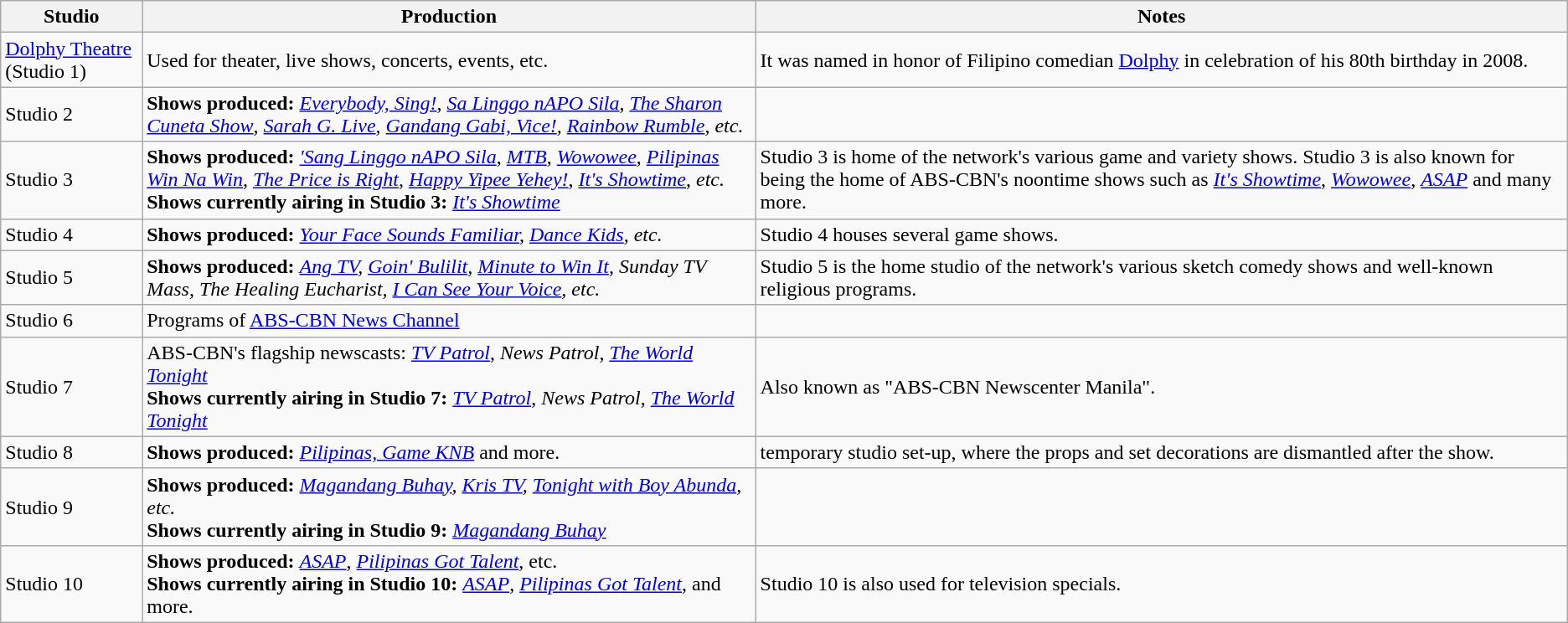<table class="wikitable">
<tr>
<th>Studio</th>
<th>Production</th>
<th>Notes</th>
</tr>
<tr>
<td><a href='#'>Dolphy Theatre</a> (Studio 1)</td>
<td>Used for theater, live shows, concerts, events, etc.</td>
<td>It was named in honor of Filipino comedian <a href='#'>Dolphy</a> in celebration of his 80th birthday in 2008.</td>
</tr>
<tr>
<td>Studio 2</td>
<td><strong>Shows produced:</strong> <em><a href='#'>Everybody, Sing!</a>,</em> <em><a href='#'>Sa Linggo nAPO Sila</a></em>, <em><a href='#'>The Sharon Cuneta Show</a></em>, <em><a href='#'>Sarah G. Live</a></em>, <em><a href='#'>Gandang Gabi, Vice!</a>, <a href='#'>Rainbow Rumble</a>, etc.</em></td>
<td></td>
</tr>
<tr>
<td>Studio 3</td>
<td><strong>Shows produced:</strong> <em><a href='#'>'Sang Linggo nAPO Sila</a></em>, <em><a href='#'>MTB</a></em>, <em><a href='#'>Wowowee</a></em>, <em><a href='#'>Pilipinas Win Na Win</a></em>, <em><a href='#'>The Price is Right</a></em>, <em><a href='#'>Happy Yipee Yehey!</a></em>, <em><a href='#'>It's Showtime</a></em>, <em>etc.</em><br><strong>Shows currently airing in Studio 3:</strong> <em><a href='#'>It's Showtime</a></em></td>
<td>Studio 3 is home of the network's various game and variety shows. Studio 3 is also known for being the home of ABS-CBN's noontime shows such as <em><a href='#'>It's Showtime</a></em>, <em><a href='#'>Wowowee</a></em>, <em><a href='#'>ASAP</a></em> and many more.</td>
</tr>
<tr>
<td>Studio 4</td>
<td><strong>Shows produced:</strong> <em><a href='#'>Your Face Sounds Familiar</a>, <a href='#'>Dance Kids</a>, etc.</em></td>
<td>Studio 4 houses several game shows.</td>
</tr>
<tr>
<td>Studio 5</td>
<td><strong>Shows produced:</strong> <em><a href='#'>Ang TV</a>, <a href='#'>Goin' Bulilit</a>, <a href='#'>Minute to Win It</a>, Sunday TV Mass, The Healing Eucharist, <a href='#'>I Can See Your Voice</a>, etc.</em></td>
<td>Studio 5 is the home studio of the network's various sketch comedy shows and well-known religious programs.</td>
</tr>
<tr>
<td>Studio 6</td>
<td>Programs of <a href='#'>ABS-CBN News Channel</a></td>
<td></td>
</tr>
<tr>
<td>Studio 7</td>
<td>ABS-CBN's flagship newscasts: <em><a href='#'>TV Patrol</a></em>, <em>News Patrol</em>, <em><a href='#'>The World Tonight</a></em><br><strong>Shows currently airing in Studio 7:</strong> <em><a href='#'>TV Patrol</a></em>, <em>News Patrol</em>, <em><a href='#'>The World Tonight</a></em></td>
<td>Also known as "ABS-CBN Newscenter Manila".</td>
</tr>
<tr>
<td>Studio 8</td>
<td><strong>Shows produced:</strong> <em><a href='#'>Pilipinas, Game KNB</a></em> and more.</td>
<td>temporary studio set-up, where the props and set decorations are dismantled after the show.</td>
</tr>
<tr>
<td>Studio 9</td>
<td><strong>Shows produced:</strong> <em><a href='#'>Magandang Buhay</a>, <a href='#'>Kris TV</a>, <a href='#'>Tonight with Boy Abunda</a>, etc.</em><br><strong>Shows currently airing in Studio 9:</strong> <em><a href='#'>Magandang Buhay</a></em></td>
<td></td>
</tr>
<tr>
<td>Studio 10</td>
<td><strong>Shows produced:</strong> <em><a href='#'>ASAP</a></em>, <em><a href='#'>Pilipinas Got Talent</a></em>, etc.<br><strong>Shows currently airing in Studio 10:</strong> <em><a href='#'>ASAP</a></em>, <em><a href='#'>Pilipinas Got Talent</a></em>, and more.</td>
<td>Studio 10 is also used for television specials.</td>
</tr>
</table>
